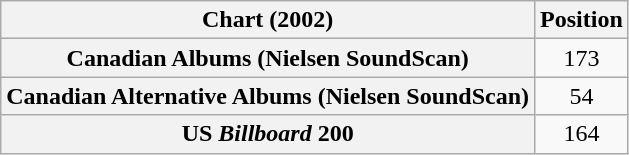<table class="wikitable plainrowheaders" style="text-align:center">
<tr>
<th scope="col">Chart (2002)</th>
<th scope="col">Position</th>
</tr>
<tr>
<th scope="row">Canadian Albums (Nielsen SoundScan)</th>
<td>173</td>
</tr>
<tr>
<th scope="row">Canadian Alternative Albums (Nielsen SoundScan)</th>
<td>54</td>
</tr>
<tr>
<th scope="row">US <em>Billboard</em> 200</th>
<td>164</td>
</tr>
</table>
